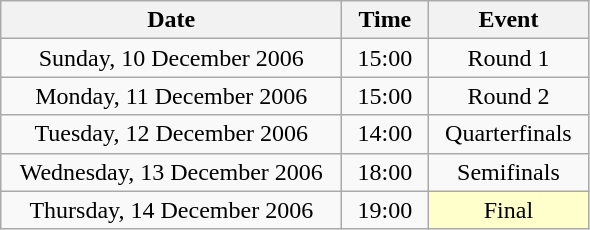<table class = "wikitable" style="text-align:center;">
<tr>
<th width=220>Date</th>
<th width=50>Time</th>
<th width=100>Event</th>
</tr>
<tr>
<td>Sunday, 10 December 2006</td>
<td>15:00</td>
<td>Round 1</td>
</tr>
<tr>
<td>Monday, 11 December 2006</td>
<td>15:00</td>
<td>Round 2</td>
</tr>
<tr>
<td>Tuesday, 12 December 2006</td>
<td>14:00</td>
<td>Quarterfinals</td>
</tr>
<tr>
<td>Wednesday, 13 December 2006</td>
<td>18:00</td>
<td>Semifinals</td>
</tr>
<tr>
<td>Thursday, 14 December 2006</td>
<td>19:00</td>
<td bgcolor=ffffcc>Final</td>
</tr>
</table>
